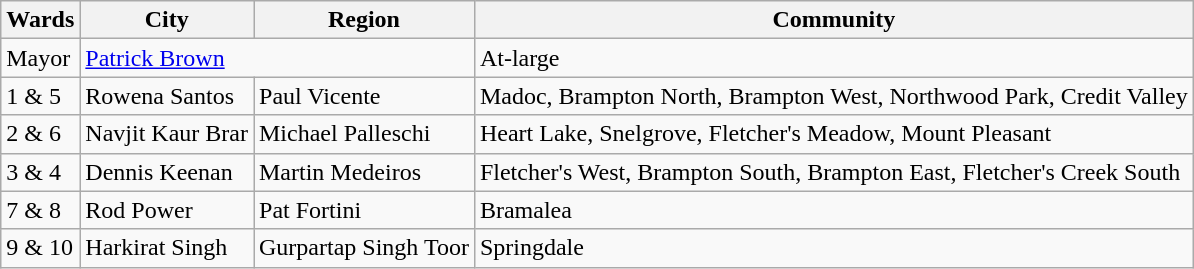<table class="wikitable">
<tr>
<th>Wards</th>
<th>City</th>
<th>Region</th>
<th>Community</th>
</tr>
<tr>
<td>Mayor</td>
<td colspan="2"><a href='#'>Patrick Brown</a></td>
<td>At-large</td>
</tr>
<tr>
<td>1 & 5</td>
<td>Rowena Santos</td>
<td>Paul Vicente</td>
<td>Madoc, Brampton North, Brampton West, Northwood Park, Credit Valley</td>
</tr>
<tr>
<td>2 & 6</td>
<td>Navjit Kaur Brar</td>
<td>Michael Palleschi</td>
<td>Heart Lake, Snelgrove, Fletcher's Meadow, Mount Pleasant</td>
</tr>
<tr>
<td>3 & 4</td>
<td>Dennis Keenan</td>
<td>Martin Medeiros</td>
<td>Fletcher's West, Brampton South, Brampton East, Fletcher's Creek South</td>
</tr>
<tr>
<td>7 & 8</td>
<td>Rod Power</td>
<td>Pat Fortini</td>
<td>Bramalea</td>
</tr>
<tr>
<td>9 & 10</td>
<td>Harkirat Singh</td>
<td>Gurpartap Singh Toor</td>
<td>Springdale</td>
</tr>
</table>
